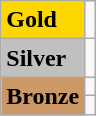<table class="wikitable">
<tr>
<td bgcolor="gold"><strong>Gold</strong></td>
<td></td>
</tr>
<tr>
<td bgcolor="silver"><strong>Silver</strong></td>
<td></td>
</tr>
<tr>
<td rowspan="2" bgcolor="#cc9966"><strong>Bronze</strong></td>
<td></td>
</tr>
<tr>
<td></td>
</tr>
</table>
